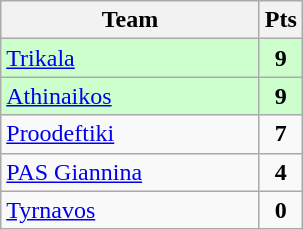<table class="wikitable" style="text-align: center;">
<tr>
<th width=165>Team</th>
<th width=20>Pts</th>
</tr>
<tr bgcolor="#ccffcc">
<td align=left><a href='#'>Trikala</a></td>
<td><strong>9</strong></td>
</tr>
<tr bgcolor="#ccffcc">
<td align=left><a href='#'>Athinaikos</a></td>
<td><strong>9</strong></td>
</tr>
<tr>
<td align=left><a href='#'>Proodeftiki</a></td>
<td><strong>7</strong></td>
</tr>
<tr>
<td align=left><a href='#'>PAS Giannina</a></td>
<td><strong>4</strong></td>
</tr>
<tr>
<td align=left><a href='#'>Tyrnavos</a></td>
<td><strong>0</strong></td>
</tr>
</table>
